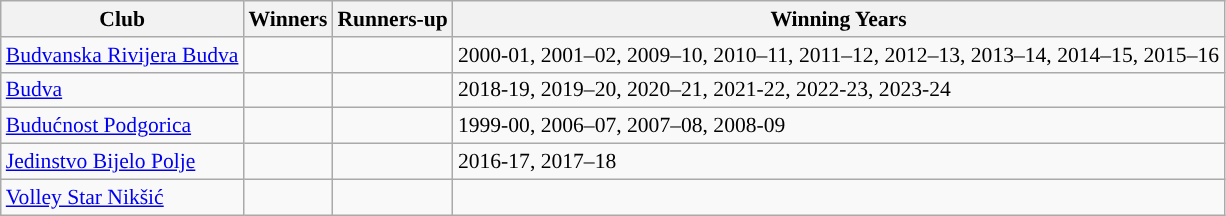<table class="wikitable" style="font-size:90%">
<tr>
<th>Club</th>
<th>Winners</th>
<th>Runners-up</th>
<th>Winning Years</th>
</tr>
<tr>
<td><a href='#'>Budvanska Rivijera Budva</a></td>
<td></td>
<td></td>
<td>2000-01, 2001–02, 2009–10, 2010–11, 2011–12, 2012–13, 2013–14, 2014–15, 2015–16</td>
</tr>
<tr>
<td><a href='#'>Budva</a></td>
<td></td>
<td></td>
<td>2018-19, 2019–20, 2020–21, 2021-22, 2022-23, 2023-24</td>
</tr>
<tr>
<td><a href='#'>Budućnost Podgorica</a></td>
<td></td>
<td></td>
<td>1999-00, 2006–07, 2007–08, 2008-09</td>
</tr>
<tr>
<td><a href='#'>Jedinstvo Bijelo Polje</a></td>
<td></td>
<td></td>
<td>2016-17, 2017–18</td>
</tr>
<tr>
<td><a href='#'>Volley Star Nikšić</a></td>
<td></td>
<td></td>
<td></td>
</tr>
</table>
